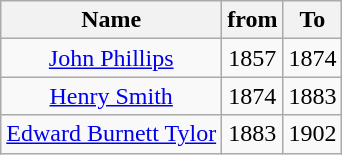<table class="wikitable" style="text-align:center;">
<tr>
<th>Name</th>
<th>from</th>
<th>To</th>
</tr>
<tr>
<td><a href='#'>John Phillips</a></td>
<td>1857</td>
<td>1874</td>
</tr>
<tr>
<td><a href='#'>Henry Smith</a></td>
<td>1874</td>
<td>1883</td>
</tr>
<tr>
<td><a href='#'>Edward Burnett Tylor</a></td>
<td>1883</td>
<td>1902</td>
</tr>
</table>
